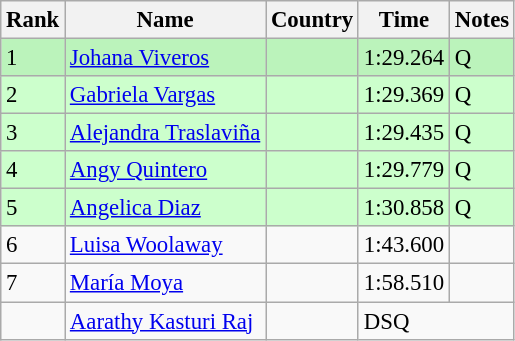<table class="wikitable" style="font-size:95%" style="text-align:center; width:35em;">
<tr>
<th>Rank</th>
<th>Name</th>
<th>Country</th>
<th>Time</th>
<th>Notes</th>
</tr>
<tr bgcolor=bbf3bb>
<td>1</td>
<td align=left><a href='#'>Johana Viveros</a></td>
<td align=left></td>
<td>1:29.264</td>
<td>Q</td>
</tr>
<tr bgcolor=ccffcc>
<td>2</td>
<td align=left><a href='#'>Gabriela Vargas</a></td>
<td align=left></td>
<td>1:29.369</td>
<td>Q</td>
</tr>
<tr bgcolor=ccffcc>
<td>3</td>
<td align=left><a href='#'>Alejandra Traslaviña</a></td>
<td align=left></td>
<td>1:29.435</td>
<td>Q</td>
</tr>
<tr bgcolor=ccffcc>
<td>4</td>
<td align=left><a href='#'>Angy Quintero</a></td>
<td align=left></td>
<td>1:29.779</td>
<td>Q</td>
</tr>
<tr bgcolor=ccffcc>
<td>5</td>
<td align=left><a href='#'>Angelica Diaz</a></td>
<td align=left></td>
<td>1:30.858</td>
<td>Q</td>
</tr>
<tr>
<td>6</td>
<td align=left><a href='#'>Luisa Woolaway</a></td>
<td align=left></td>
<td>1:43.600</td>
<td></td>
</tr>
<tr>
<td>7</td>
<td align=left><a href='#'>María Moya</a></td>
<td align=left></td>
<td>1:58.510</td>
<td></td>
</tr>
<tr>
<td></td>
<td align=left><a href='#'>Aarathy Kasturi Raj</a></td>
<td align=left></td>
<td colspan=2>DSQ</td>
</tr>
</table>
